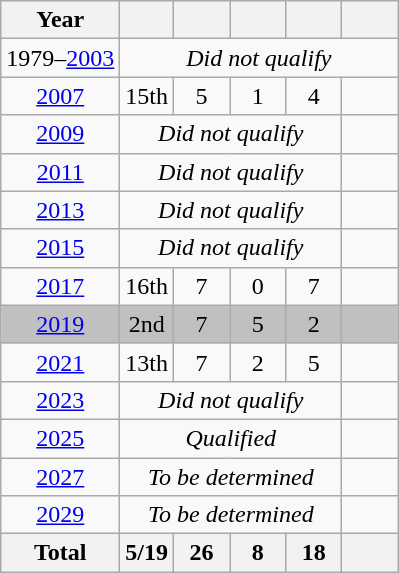<table class="wikitable" style="text-align: center;">
<tr>
<th>Year</th>
<th></th>
<th width=30></th>
<th width=30></th>
<th width=30></th>
<th width=30></th>
</tr>
<tr>
<td>1979–<a href='#'>2003</a></td>
<td colspan=5><em>Did not qualify</em></td>
</tr>
<tr>
<td> <a href='#'>2007</a></td>
<td>15th</td>
<td>5</td>
<td>1</td>
<td>4</td>
<td></td>
</tr>
<tr>
<td> <a href='#'>2009</a></td>
<td colspan=4><em>Did not qualify</em></td>
<td></td>
</tr>
<tr>
<td> <a href='#'>2011</a></td>
<td colspan=4><em>Did not qualify</em></td>
<td></td>
</tr>
<tr>
<td> <a href='#'>2013</a></td>
<td colspan=4><em>Did not qualify</em></td>
<td></td>
</tr>
<tr>
<td> <a href='#'>2015</a></td>
<td colspan=4><em>Did not qualify</em></td>
<td></td>
</tr>
<tr>
<td> <a href='#'>2017</a></td>
<td>16th</td>
<td>7</td>
<td>0</td>
<td>7</td>
<td></td>
</tr>
<tr bgcolor=silver>
<td> <a href='#'>2019</a></td>
<td>2nd </td>
<td>7</td>
<td>5</td>
<td>2</td>
<td></td>
</tr>
<tr>
<td> <a href='#'>2021</a></td>
<td>13th</td>
<td>7</td>
<td>2</td>
<td>5</td>
<td></td>
</tr>
<tr>
<td> <a href='#'>2023</a></td>
<td colspan=4><em>Did not qualify</em></td>
<td></td>
</tr>
<tr>
<td> <a href='#'>2025</a></td>
<td colspan=4><em>Qualified</em></td>
<td></td>
</tr>
<tr>
<td> <a href='#'>2027</a></td>
<td colspan=4><em>To be determined</em></td>
<td></td>
</tr>
<tr>
<td> <a href='#'>2029</a></td>
<td colspan=4><em>To be determined</em></td>
</tr>
<tr>
<th>Total</th>
<th>5/19</th>
<th>26</th>
<th>8</th>
<th>18</th>
<th></th>
</tr>
</table>
